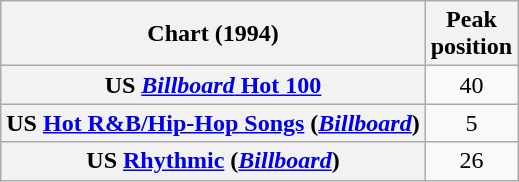<table class="wikitable sortable plainrowheaders" style="text-align:center">
<tr>
<th scope="col">Chart (1994)</th>
<th scope="col">Peak<br>position</th>
</tr>
<tr>
<th scope="row">US <a href='#'><em>Billboard</em> Hot 100</a></th>
<td>40</td>
</tr>
<tr>
<th scope="row">US <a href='#'>Hot R&B/Hip-Hop Songs</a> (<em><a href='#'>Billboard</a></em>)</th>
<td>5</td>
</tr>
<tr>
<th scope="row">US <a href='#'>Rhythmic</a> (<em><a href='#'>Billboard</a></em>)</th>
<td>26</td>
</tr>
</table>
